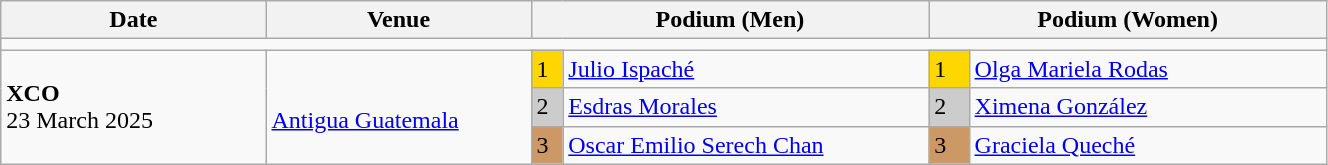<table class="wikitable" width=70%>
<tr>
<th>Date</th>
<th width=20%>Venue</th>
<th colspan=2 width=30%>Podium (Men)</th>
<th colspan=2 width=30%>Podium (Women)</th>
</tr>
<tr>
<td colspan=6></td>
</tr>
<tr>
<td rowspan=3><strong>XCO</strong> <br> 23 March 2025</td>
<td rowspan=3><br><a href='#'>Antigua Guatemala</a></td>
<td bgcolor=FFD700>1</td>
<td><a href='#'>Julio Ispaché</a></td>
<td bgcolor=FFD700>1</td>
<td><a href='#'>Olga Mariela Rodas</a></td>
</tr>
<tr>
<td bgcolor=CCCCCC>2</td>
<td><a href='#'>Esdras Morales</a></td>
<td bgcolor=CCCCCC>2</td>
<td><a href='#'>Ximena González</a></td>
</tr>
<tr>
<td bgcolor=CC9966>3</td>
<td><a href='#'>Oscar Emilio Serech Chan</a></td>
<td bgcolor=CC9966>3</td>
<td><a href='#'>Graciela Queché</a></td>
</tr>
</table>
